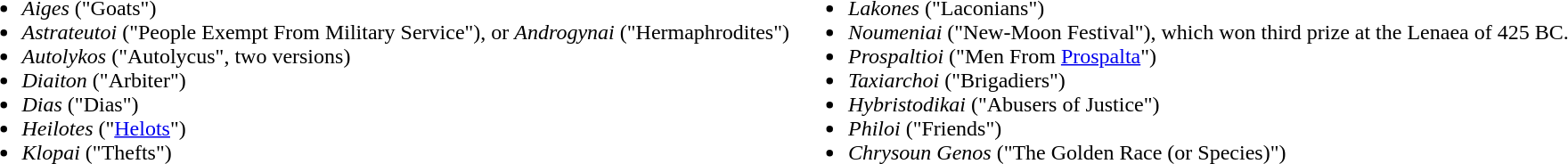<table>
<tr>
<td><br><ul><li><em>Aiges</em> ("Goats")</li><li><em>Astrateutoi</em> ("People Exempt From Military Service"), or <em>Androgynai</em> ("Hermaphrodites")</li><li><em>Autolykos</em> ("Autolycus", two versions)</li><li><em>Diaiton</em> ("Arbiter")</li><li><em>Dias</em> ("Dias")</li><li><em>Heilotes</em> ("<a href='#'>Helots</a>")</li><li><em>Klopai</em> ("Thefts")</li></ul></td>
<td><br><ul><li><em>Lakones</em> ("Laconians")</li><li><em>Noumeniai</em> ("New-Moon Festival"), which won third prize at the Lenaea of 425 BC.</li><li><em>Prospaltioi</em> ("Men From <a href='#'>Prospalta</a>")</li><li><em>Taxiarchoi</em> ("Brigadiers")</li><li><em>Hybristodikai</em> ("Abusers of Justice")</li><li><em>Philoi</em> ("Friends")</li><li><em>Chrysoun Genos</em> ("The Golden Race (or Species)")</li></ul></td>
<td></td>
</tr>
</table>
